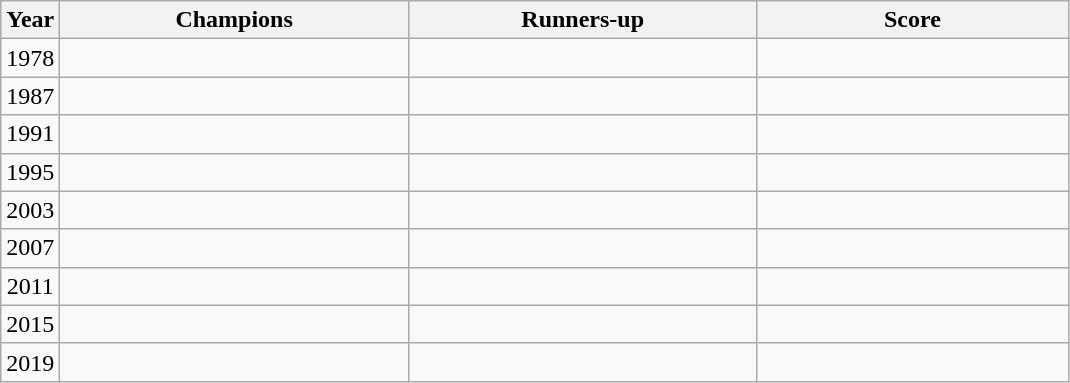<table class="sortable wikitable">
<tr>
<th>Year</th>
<th width=225>Champions</th>
<th width=225>Runners-up</th>
<th width=200 class="unsortable">Score</th>
</tr>
<tr>
<td align=center>1978</td>
<td></td>
<td></td>
<td></td>
</tr>
<tr>
<td align=center>1987</td>
<td></td>
<td></td>
<td></td>
</tr>
<tr>
<td align=center>1991</td>
<td></td>
<td></td>
<td></td>
</tr>
<tr>
<td align=center>1995</td>
<td></td>
<td></td>
<td></td>
</tr>
<tr>
<td align=center>2003</td>
<td></td>
<td></td>
<td></td>
</tr>
<tr>
<td align=center>2007</td>
<td></td>
<td></td>
<td></td>
</tr>
<tr>
<td align=center>2011</td>
<td></td>
<td></td>
<td></td>
</tr>
<tr>
<td align=center>2015</td>
<td></td>
<td></td>
<td></td>
</tr>
<tr>
<td align=center>2019</td>
<td></td>
<td></td>
<td></td>
</tr>
</table>
